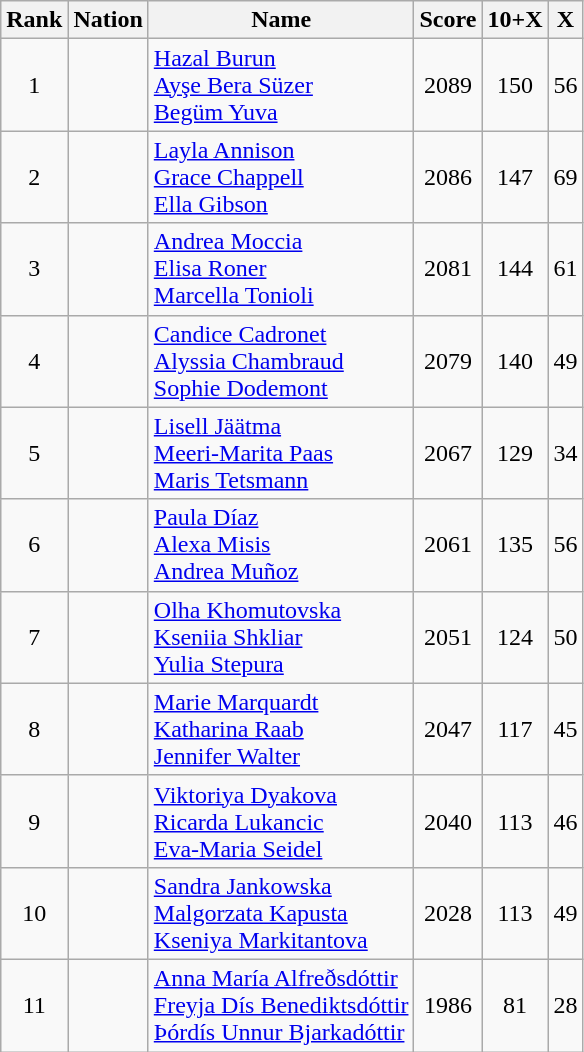<table class="wikitable sortable" style="text-align:center">
<tr>
<th>Rank</th>
<th>Nation</th>
<th>Name</th>
<th>Score</th>
<th>10+X</th>
<th>X</th>
</tr>
<tr>
<td>1</td>
<td align=left></td>
<td align=left><a href='#'>Hazal Burun</a><br><a href='#'>Ayşe Bera Süzer</a><br><a href='#'>Begüm Yuva</a></td>
<td>2089</td>
<td>150</td>
<td>56</td>
</tr>
<tr>
<td>2</td>
<td align=left></td>
<td align=left><a href='#'>Layla Annison</a><br><a href='#'>Grace Chappell</a><br><a href='#'>Ella Gibson</a></td>
<td>2086</td>
<td>147</td>
<td>69</td>
</tr>
<tr>
<td>3</td>
<td align=left></td>
<td align=left><a href='#'>Andrea Moccia</a><br><a href='#'>Elisa Roner</a><br><a href='#'>Marcella Tonioli</a></td>
<td>2081</td>
<td>144</td>
<td>61</td>
</tr>
<tr>
<td>4</td>
<td align=left></td>
<td align=left><a href='#'>Candice Cadronet</a><br><a href='#'>Alyssia Chambraud</a><br><a href='#'>Sophie Dodemont</a></td>
<td>2079</td>
<td>140</td>
<td>49</td>
</tr>
<tr>
<td>5</td>
<td align=left></td>
<td align=left><a href='#'>Lisell Jäätma</a><br><a href='#'>Meeri-Marita Paas</a><br><a href='#'>Maris Tetsmann</a></td>
<td>2067</td>
<td>129</td>
<td>34</td>
</tr>
<tr>
<td>6</td>
<td align=left></td>
<td align=left><a href='#'>Paula Díaz</a><br><a href='#'>Alexa Misis</a><br><a href='#'>Andrea Muñoz</a></td>
<td>2061</td>
<td>135</td>
<td>56</td>
</tr>
<tr>
<td>7</td>
<td align=left></td>
<td align=left><a href='#'>Olha Khomutovska</a><br><a href='#'>Kseniia Shkliar</a><br><a href='#'>Yulia Stepura</a></td>
<td>2051</td>
<td>124</td>
<td>50</td>
</tr>
<tr>
<td>8</td>
<td align=left></td>
<td align=left><a href='#'>Marie Marquardt</a><br><a href='#'>Katharina Raab</a><br><a href='#'>Jennifer Walter</a></td>
<td>2047</td>
<td>117</td>
<td>45</td>
</tr>
<tr>
<td>9</td>
<td align=left></td>
<td align=left><a href='#'>Viktoriya Dyakova</a><br><a href='#'>Ricarda Lukancic</a><br><a href='#'>Eva-Maria Seidel</a></td>
<td>2040</td>
<td>113</td>
<td>46</td>
</tr>
<tr>
<td>10</td>
<td align=left></td>
<td align=left><a href='#'>Sandra Jankowska</a><br><a href='#'>Malgorzata Kapusta</a><br><a href='#'>Kseniya Markitantova</a></td>
<td>2028</td>
<td>113</td>
<td>49</td>
</tr>
<tr>
<td>11</td>
<td align=left></td>
<td align=left><a href='#'>Anna María Alfreðsdóttir</a><br><a href='#'>Freyja Dís Benediktsdóttir</a><br><a href='#'>Þórdís Unnur Bjarkadóttir</a></td>
<td>1986</td>
<td>81</td>
<td>28</td>
</tr>
</table>
